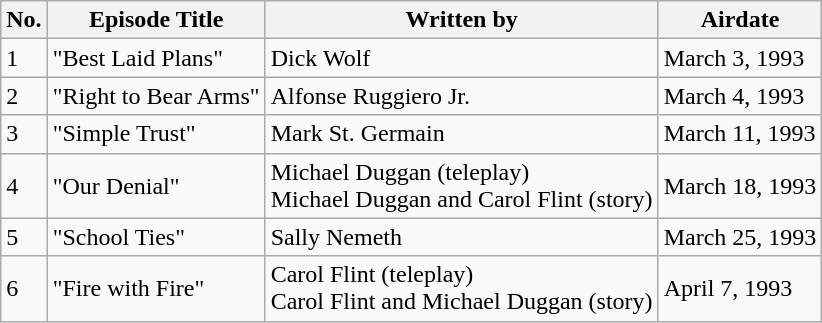<table class="wikitable">
<tr>
<th>No.</th>
<th>Episode Title</th>
<th>Written by</th>
<th>Airdate</th>
</tr>
<tr>
<td>1</td>
<td>"Best Laid Plans"</td>
<td>Dick Wolf</td>
<td>March 3, 1993</td>
</tr>
<tr>
<td>2</td>
<td>"Right to Bear Arms"</td>
<td>Alfonse Ruggiero Jr.</td>
<td>March 4, 1993</td>
</tr>
<tr>
<td>3</td>
<td>"Simple Trust"</td>
<td>Mark St. Germain</td>
<td>March 11, 1993</td>
</tr>
<tr>
<td>4</td>
<td>"Our Denial"</td>
<td>Michael Duggan (teleplay) <br> Michael Duggan and Carol Flint (story)</td>
<td>March 18, 1993</td>
</tr>
<tr>
<td>5</td>
<td>"School Ties"</td>
<td>Sally Nemeth</td>
<td>March 25, 1993</td>
</tr>
<tr>
<td>6</td>
<td>"Fire with Fire"</td>
<td>Carol Flint (teleplay) <br> Carol Flint and Michael Duggan (story)</td>
<td>April 7, 1993</td>
</tr>
</table>
